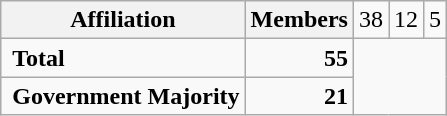<table class="wikitable">
<tr>
<th colspan="2">Affiliation</th>
<th>Members<br></th>
<td align="right">38<br></td>
<td align="right">12<br></td>
<td align="right">5</td>
</tr>
<tr>
<td colspan="2" rowspan="1"> <strong>Total</strong><br></td>
<td align="right"><strong>55</strong></td>
</tr>
<tr>
<td colspan="2" rowspan="1"> <strong>Government Majority</strong><br></td>
<td align="right"><strong>21</strong></td>
</tr>
</table>
